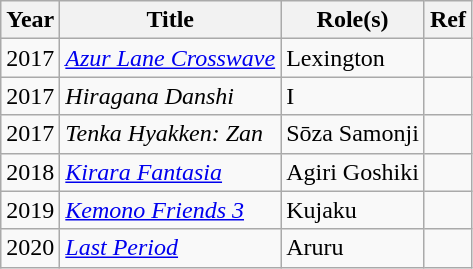<table class="wikitable">
<tr>
<th>Year</th>
<th>Title</th>
<th>Role(s)</th>
<th>Ref</th>
</tr>
<tr>
<td>2017</td>
<td><em><a href='#'>Azur Lane Crosswave</a></em></td>
<td>Lexington</td>
<td></td>
</tr>
<tr>
<td>2017</td>
<td><em>Hiragana Danshi</em></td>
<td>I</td>
<td></td>
</tr>
<tr>
<td>2017</td>
<td><em>Tenka Hyakken: Zan</em></td>
<td>Sōza Samonji</td>
<td></td>
</tr>
<tr>
<td>2018</td>
<td><em><a href='#'>Kirara Fantasia</a></em></td>
<td>Agiri Goshiki</td>
<td></td>
</tr>
<tr>
<td>2019</td>
<td><em><a href='#'>Kemono Friends 3</a></em></td>
<td>Kujaku</td>
<td></td>
</tr>
<tr>
<td>2020</td>
<td><em><a href='#'>Last Period</a></em></td>
<td>Aruru</td>
<td></td>
</tr>
</table>
